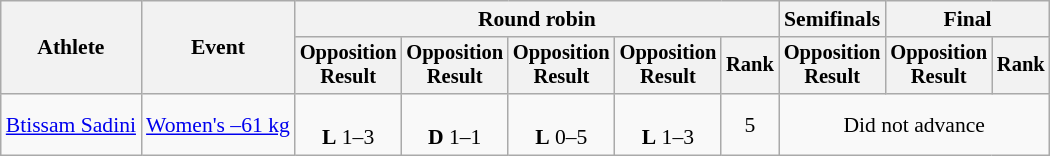<table class="wikitable" style="font-size:90%">
<tr>
<th rowspan=2>Athlete</th>
<th rowspan=2>Event</th>
<th colspan=5>Round robin</th>
<th>Semifinals</th>
<th colspan=2>Final</th>
</tr>
<tr style="font-size:95%">
<th>Opposition<br>Result</th>
<th>Opposition<br>Result</th>
<th>Opposition<br>Result</th>
<th>Opposition<br>Result</th>
<th>Rank</th>
<th>Opposition<br>Result</th>
<th>Opposition<br>Result</th>
<th>Rank</th>
</tr>
<tr align=center>
<td align=left><a href='#'>Btissam Sadini</a></td>
<td align=left><a href='#'>Women's –61 kg</a></td>
<td><br><strong>L</strong> 1–3</td>
<td><br><strong>D</strong> 1–1</td>
<td><br><strong>L</strong> 0–5</td>
<td><br><strong>L</strong> 1–3</td>
<td>5</td>
<td colspan="3">Did not advance</td>
</tr>
</table>
